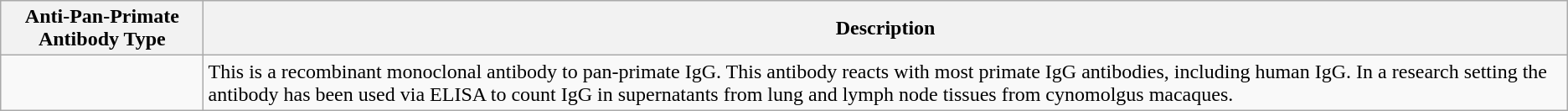<table class="wikitable">
<tr>
<th><strong>Anti-Pan-Primate Antibody Type</strong></th>
<th><strong>Description</strong></th>
</tr>
<tr>
<td></td>
<td>This is a recombinant monoclonal antibody to pan-primate IgG. This antibody reacts with most primate IgG antibodies, including human IgG. In a research setting the antibody has been used via ELISA to count IgG in supernatants from lung and lymph node tissues from cynomolgus macaques.</td>
</tr>
</table>
